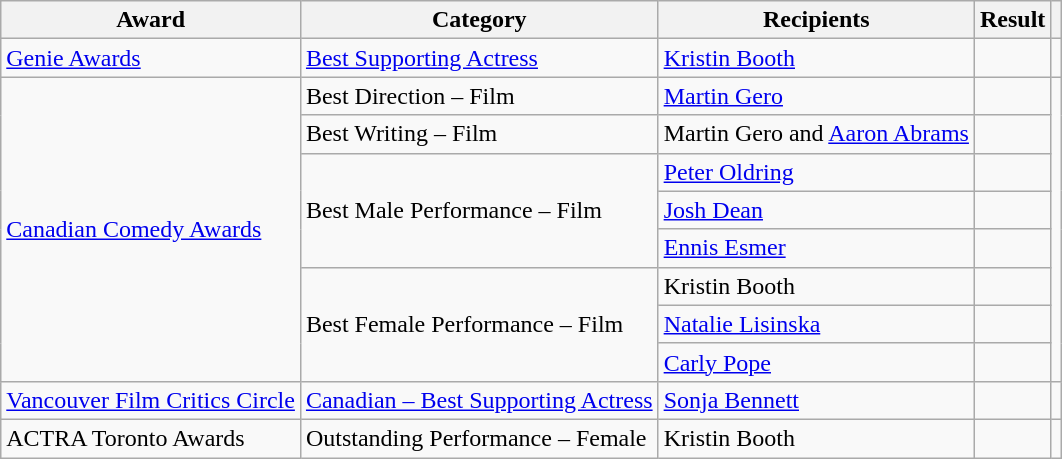<table class="wikitable">
<tr>
<th style="text-align:center;">Award</th>
<th style="text-align:center;">Category</th>
<th style="text-align:center;">Recipients</th>
<th style="text-align:center;">Result</th>
<th style="text-align:center;"></th>
</tr>
<tr>
<td><a href='#'>Genie Awards</a></td>
<td><a href='#'>Best Supporting Actress</a></td>
<td><a href='#'>Kristin Booth</a></td>
<td></td>
<td></td>
</tr>
<tr>
<td rowspan="8"><a href='#'>Canadian Comedy Awards</a></td>
<td>Best Direction – Film</td>
<td><a href='#'>Martin Gero</a></td>
<td></td>
<td rowspan="8"></td>
</tr>
<tr>
<td>Best Writing – Film</td>
<td>Martin Gero and <a href='#'>Aaron Abrams</a></td>
<td></td>
</tr>
<tr>
<td rowspan="3">Best Male Performance – Film</td>
<td><a href='#'>Peter Oldring</a></td>
<td></td>
</tr>
<tr>
<td><a href='#'>Josh Dean</a></td>
<td></td>
</tr>
<tr>
<td><a href='#'>Ennis Esmer</a></td>
<td></td>
</tr>
<tr>
<td rowspan="3">Best Female Performance – Film</td>
<td>Kristin Booth</td>
<td></td>
</tr>
<tr>
<td><a href='#'>Natalie Lisinska</a></td>
<td></td>
</tr>
<tr>
<td><a href='#'>Carly Pope</a></td>
<td></td>
</tr>
<tr>
<td><a href='#'>Vancouver Film Critics Circle</a></td>
<td><a href='#'>Canadian – Best Supporting Actress</a></td>
<td><a href='#'>Sonja Bennett</a></td>
<td></td>
<td></td>
</tr>
<tr>
<td>ACTRA Toronto Awards</td>
<td>Outstanding Performance – Female</td>
<td>Kristin Booth</td>
<td></td>
<td></td>
</tr>
</table>
